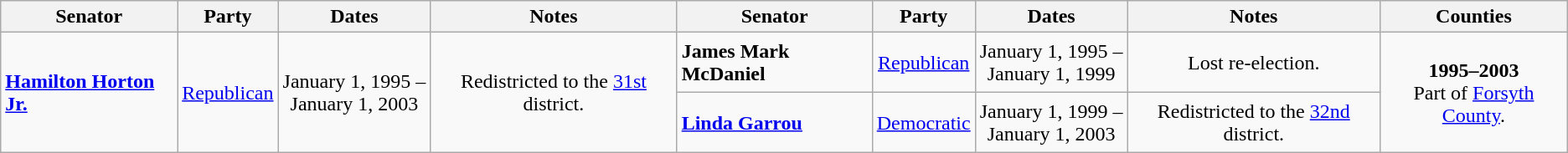<table class=wikitable style="text-align:center">
<tr>
<th>Senator</th>
<th>Party</th>
<th>Dates</th>
<th>Notes</th>
<th>Senator</th>
<th>Party</th>
<th>Dates</th>
<th>Notes</th>
<th>Counties</th>
</tr>
<tr style="height:3em">
<td rowspan=2 align=left><strong><a href='#'>Hamilton Horton Jr.</a></strong></td>
<td rowspan=2 ><a href='#'>Republican</a></td>
<td rowspan=2 nowrap>January 1, 1995 – <br> January 1, 2003</td>
<td rowspan=2>Redistricted to the <a href='#'>31st</a> district.</td>
<td align=left><strong>James Mark McDaniel</strong></td>
<td><a href='#'>Republican</a></td>
<td nowrap>January 1, 1995 – <br> January 1, 1999</td>
<td>Lost re-election.</td>
<td rowspan=2><strong>1995–2003</strong><br> Part of <a href='#'>Forsyth County</a>.</td>
</tr>
<tr style="height:3em">
<td align=left><strong><a href='#'>Linda Garrou</a></strong></td>
<td><a href='#'>Democratic</a></td>
<td nowrap>January 1, 1999 – <br> January 1, 2003</td>
<td>Redistricted to the <a href='#'>32nd</a> district.</td>
</tr>
</table>
